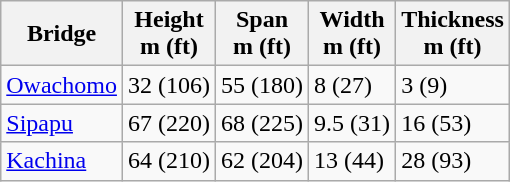<table class="wikitable sortable">
<tr>
<th>Bridge</th>
<th>Height<br>m (ft)</th>
<th>Span<br>m (ft)</th>
<th>Width<br>m (ft)</th>
<th>Thickness<br>m (ft)</th>
</tr>
<tr>
<td><a href='#'>Owachomo</a></td>
<td>32 (106)</td>
<td>55 (180)</td>
<td>8 (27)</td>
<td>3 (9)</td>
</tr>
<tr>
<td><a href='#'>Sipapu</a></td>
<td>67 (220)</td>
<td>68 (225)</td>
<td>9.5 (31)</td>
<td>16 (53)</td>
</tr>
<tr>
<td><a href='#'>Kachina</a></td>
<td>64 (210)</td>
<td>62 (204)</td>
<td>13 (44)</td>
<td>28 (93)</td>
</tr>
</table>
